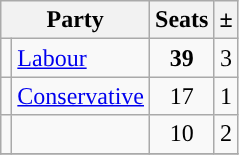<table class="sortable wikitable">
<tr>
<th colspan="2">Party</th>
<th>Seats</th>
<th>±</th>
</tr>
<tr>
<td style="background-color: "></td>
<td><a href='#'>Labour</a></td>
<td align="center"><strong>39</strong></td>
<td align="center">3</td>
</tr>
<tr>
<td style="background-color: "></td>
<td><a href='#'>Conservative</a></td>
<td align="center">17</td>
<td align="center">1</td>
</tr>
<tr>
<td style="background-color: "></td>
<td><a href='#'></a></td>
<td align="center">10</td>
<td align="center">2</td>
</tr>
<tr>
</tr>
</table>
